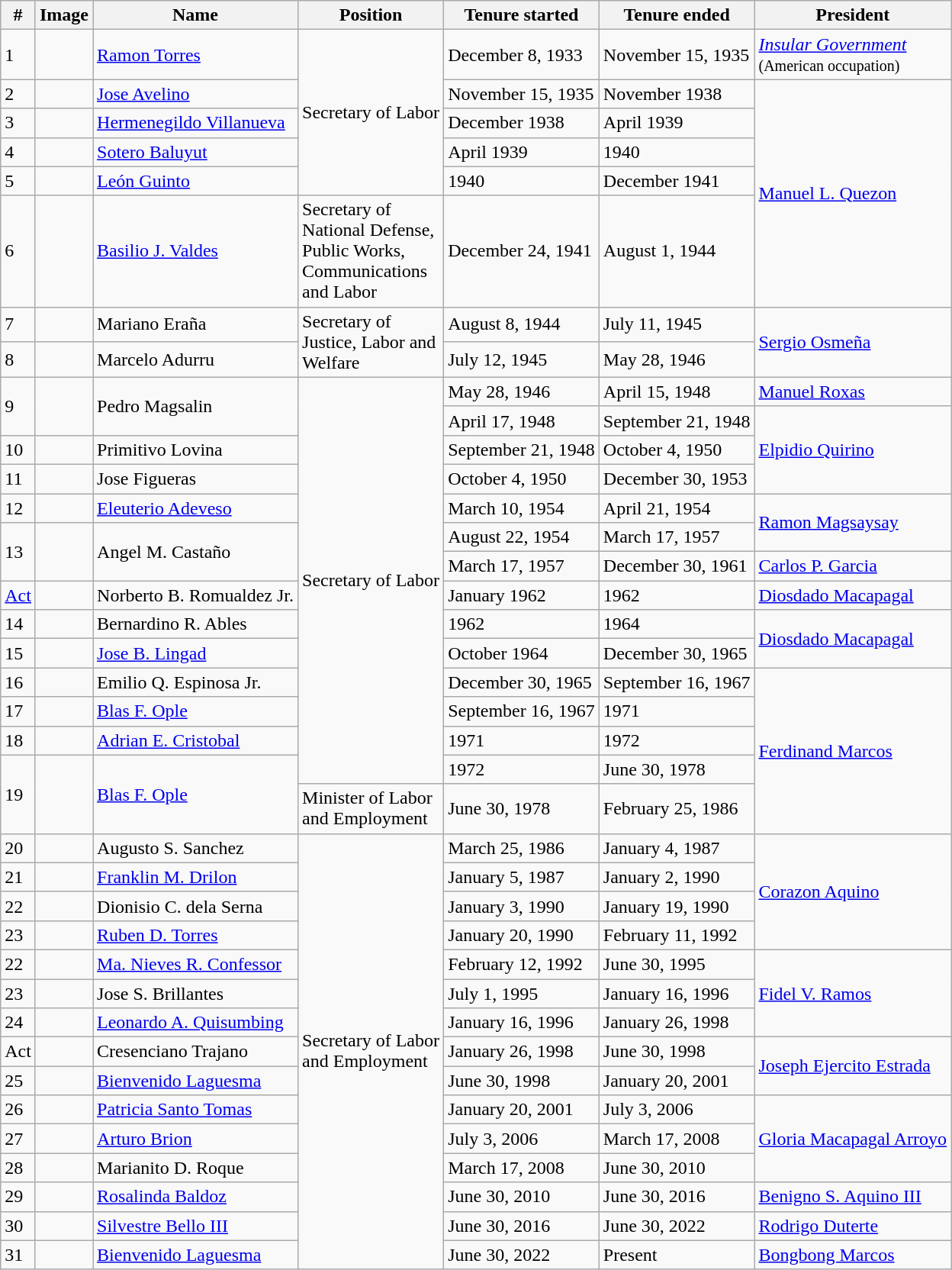<table class=wikitable>
<tr>
<th>#</th>
<th>Image</th>
<th>Name</th>
<th width=120px>Position</th>
<th>Tenure started</th>
<th>Tenure ended</th>
<th>President</th>
</tr>
<tr>
<td>1</td>
<td></td>
<td><a href='#'>Ramon Torres</a></td>
<td rowspan="5">Secretary of Labor</td>
<td>December 8, 1933</td>
<td>November 15, 1935</td>
<td><em><a href='#'>Insular Government</a></em><br><small>(American occupation)</small></td>
</tr>
<tr>
<td>2</td>
<td></td>
<td><a href='#'>Jose Avelino</a></td>
<td>November 15, 1935</td>
<td>November 1938</td>
<td rowspan="5"><a href='#'>Manuel L. Quezon</a></td>
</tr>
<tr>
<td>3</td>
<td></td>
<td><a href='#'>Hermenegildo Villanueva</a></td>
<td>December 1938</td>
<td>April 1939</td>
</tr>
<tr>
<td>4</td>
<td></td>
<td><a href='#'>Sotero Baluyut</a></td>
<td>April 1939</td>
<td>1940</td>
</tr>
<tr>
<td>5</td>
<td></td>
<td><a href='#'>León Guinto</a></td>
<td>1940</td>
<td>December 1941</td>
</tr>
<tr>
<td>6</td>
<td></td>
<td><a href='#'>Basilio J. Valdes</a></td>
<td>Secretary of National Defense, Public Works, Communications and Labor</td>
<td>December 24, 1941</td>
<td>August 1, 1944</td>
</tr>
<tr>
<td>7</td>
<td></td>
<td>Mariano Eraña</td>
<td rowspan="2">Secretary of Justice, Labor and Welfare</td>
<td>August 8, 1944</td>
<td>July 11, 1945</td>
<td rowspan="2"><a href='#'>Sergio Osmeña</a></td>
</tr>
<tr>
<td>8</td>
<td></td>
<td>Marcelo Adurru</td>
<td>July 12, 1945</td>
<td>May 28, 1946</td>
</tr>
<tr>
<td rowspan="2">9</td>
<td rowspan="2"></td>
<td rowspan="2">Pedro Magsalin</td>
<td rowspan="14">Secretary of Labor</td>
<td>May 28, 1946</td>
<td>April 15, 1948</td>
<td><a href='#'>Manuel Roxas</a></td>
</tr>
<tr>
<td>April 17, 1948</td>
<td>September 21, 1948</td>
<td rowspan=3><a href='#'>Elpidio Quirino</a></td>
</tr>
<tr>
<td>10</td>
<td></td>
<td>Primitivo Lovina</td>
<td>September 21, 1948</td>
<td>October 4, 1950</td>
</tr>
<tr>
<td>11</td>
<td></td>
<td>Jose Figueras</td>
<td>October 4, 1950</td>
<td>December 30, 1953</td>
</tr>
<tr>
<td>12</td>
<td></td>
<td><a href='#'>Eleuterio Adeveso</a></td>
<td>March 10, 1954</td>
<td>April 21, 1954</td>
<td rowspan=2><a href='#'>Ramon Magsaysay</a></td>
</tr>
<tr>
<td rowspan=2>13</td>
<td rowspan=2></td>
<td rowspan=2>Angel M. Castaño</td>
<td>August 22, 1954</td>
<td>March 17, 1957</td>
</tr>
<tr>
<td>March 17, 1957</td>
<td>December 30, 1961</td>
<td><a href='#'>Carlos P. Garcia</a></td>
</tr>
<tr>
<td><a href='#'>Act</a></td>
<td></td>
<td>Norberto B. Romualdez Jr.</td>
<td>January 1962</td>
<td>1962</td>
<td><a href='#'>Diosdado Macapagal</a></td>
</tr>
<tr>
<td>14</td>
<td></td>
<td>Bernardino R. Ables</td>
<td>1962</td>
<td>1964</td>
<td rowspan=2><a href='#'>Diosdado Macapagal</a></td>
</tr>
<tr>
<td>15</td>
<td></td>
<td><a href='#'>Jose B. Lingad</a></td>
<td>October 1964</td>
<td>December 30, 1965</td>
</tr>
<tr>
<td>16</td>
<td></td>
<td>Emilio Q. Espinosa Jr.</td>
<td>December 30, 1965</td>
<td>September 16, 1967</td>
<td rowspan="5"><a href='#'>Ferdinand Marcos</a></td>
</tr>
<tr>
<td>17</td>
<td></td>
<td><a href='#'>Blas F. Ople</a></td>
<td>September 16, 1967</td>
<td>1971</td>
</tr>
<tr>
<td>18</td>
<td></td>
<td><a href='#'>Adrian E. Cristobal</a></td>
<td>1971</td>
<td>1972</td>
</tr>
<tr>
<td rowspan="2">19</td>
<td rowspan="2"></td>
<td rowspan="2"><a href='#'>Blas F. Ople</a></td>
<td>1972</td>
<td>June 30, 1978</td>
</tr>
<tr>
<td>Minister of Labor and Employment</td>
<td>June 30, 1978</td>
<td>February 25, 1986</td>
</tr>
<tr>
<td>20</td>
<td></td>
<td>Augusto S. Sanchez</td>
<td rowspan="15">Secretary of Labor and Employment</td>
<td>March 25, 1986</td>
<td>January 4, 1987</td>
<td rowspan="4"><a href='#'>Corazon Aquino</a></td>
</tr>
<tr>
<td>21</td>
<td></td>
<td><a href='#'>Franklin M. Drilon</a></td>
<td>January 5, 1987</td>
<td>January 2, 1990</td>
</tr>
<tr>
<td>22</td>
<td></td>
<td>Dionisio C. dela Serna</td>
<td>January 3, 1990</td>
<td>January 19, 1990</td>
</tr>
<tr>
<td>23</td>
<td></td>
<td><a href='#'>Ruben D. Torres</a></td>
<td>January 20, 1990</td>
<td>February 11, 1992</td>
</tr>
<tr>
<td>22</td>
<td></td>
<td><a href='#'>Ma. Nieves R. Confessor</a></td>
<td>February 12, 1992</td>
<td>June 30, 1995</td>
<td rowspan=3><a href='#'>Fidel V. Ramos</a></td>
</tr>
<tr>
<td>23</td>
<td></td>
<td>Jose S. Brillantes</td>
<td>July 1, 1995</td>
<td>January 16, 1996</td>
</tr>
<tr>
<td>24</td>
<td></td>
<td><a href='#'>Leonardo A. Quisumbing</a></td>
<td>January 16, 1996</td>
<td>January 26, 1998</td>
</tr>
<tr>
<td>Act</td>
<td></td>
<td>Cresenciano Trajano</td>
<td>January 26, 1998</td>
<td>June 30, 1998</td>
<td rowspan=2><a href='#'>Joseph Ejercito Estrada</a></td>
</tr>
<tr>
<td>25</td>
<td></td>
<td><a href='#'>Bienvenido Laguesma</a></td>
<td>June 30, 1998</td>
<td>January 20, 2001</td>
</tr>
<tr>
<td>26</td>
<td></td>
<td><a href='#'>Patricia Santo Tomas</a></td>
<td>January 20, 2001</td>
<td>July 3, 2006</td>
<td rowspan=3><a href='#'>Gloria Macapagal Arroyo</a></td>
</tr>
<tr>
<td>27</td>
<td></td>
<td><a href='#'>Arturo Brion</a></td>
<td>July 3, 2006</td>
<td>March 17, 2008</td>
</tr>
<tr>
<td>28</td>
<td></td>
<td>Marianito D. Roque</td>
<td>March 17, 2008</td>
<td>June 30, 2010</td>
</tr>
<tr>
<td>29</td>
<td></td>
<td><a href='#'>Rosalinda Baldoz</a></td>
<td>June 30, 2010</td>
<td>June 30, 2016</td>
<td><a href='#'>Benigno S. Aquino III</a></td>
</tr>
<tr>
<td>30</td>
<td></td>
<td><a href='#'>Silvestre Bello III</a></td>
<td>June 30, 2016</td>
<td>June 30, 2022</td>
<td><a href='#'>Rodrigo Duterte</a></td>
</tr>
<tr>
<td>31</td>
<td></td>
<td><a href='#'>Bienvenido Laguesma</a></td>
<td>June 30, 2022</td>
<td>Present</td>
<td><a href='#'>Bongbong Marcos</a></td>
</tr>
</table>
